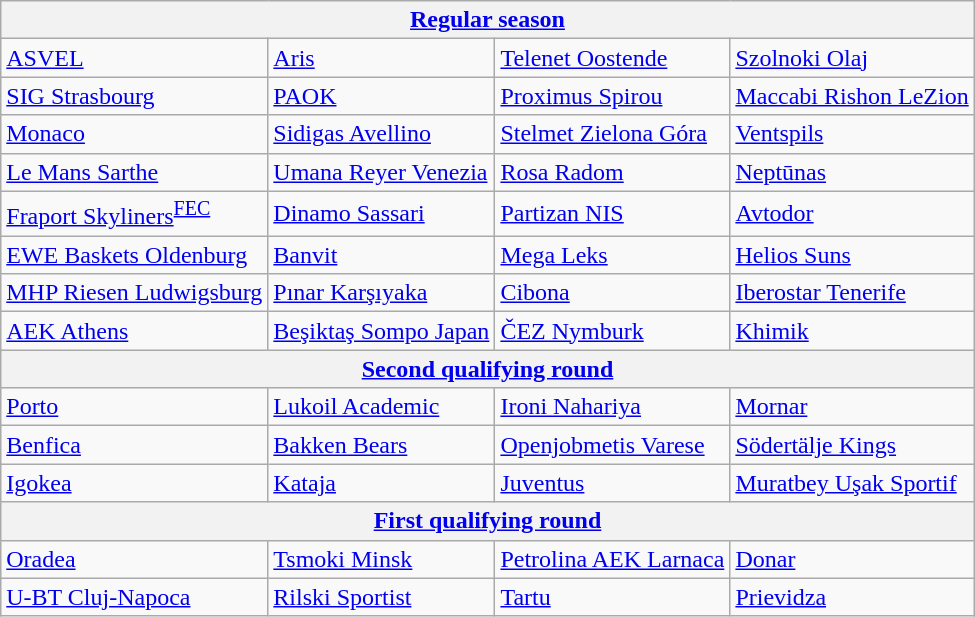<table class="wikitable" style="white-space: nowrap;">
<tr>
<th colspan=4><a href='#'>Regular season</a></th>
</tr>
<tr>
<td> <a href='#'>ASVEL</a> </td>
<td> <a href='#'>Aris</a> </td>
<td> <a href='#'>Telenet Oostende</a> </td>
<td> <a href='#'>Szolnoki Olaj</a> </td>
</tr>
<tr>
<td> <a href='#'>SIG Strasbourg</a> </td>
<td> <a href='#'>PAOK</a> </td>
<td> <a href='#'>Proximus Spirou</a> </td>
<td> <a href='#'>Maccabi Rishon LeZion</a> </td>
</tr>
<tr>
<td> <a href='#'>Monaco</a> </td>
<td> <a href='#'>Sidigas Avellino</a> </td>
<td> <a href='#'>Stelmet Zielona Góra</a> </td>
<td> <a href='#'>Ventspils</a> </td>
</tr>
<tr>
<td> <a href='#'>Le Mans Sarthe</a> </td>
<td> <a href='#'>Umana Reyer Venezia</a> </td>
<td> <a href='#'>Rosa Radom</a> </td>
<td> <a href='#'>Neptūnas</a> </td>
</tr>
<tr>
<td> <a href='#'>Fraport Skyliners</a><sup><a href='#'>FEC</a></sup> </td>
<td> <a href='#'>Dinamo Sassari</a> </td>
<td> <a href='#'>Partizan NIS</a> </td>
<td> <a href='#'>Avtodor</a> </td>
</tr>
<tr>
<td> <a href='#'>EWE Baskets Oldenburg</a> </td>
<td> <a href='#'>Banvit</a> </td>
<td> <a href='#'>Mega Leks</a> </td>
<td> <a href='#'>Helios Suns</a> </td>
</tr>
<tr>
<td> <a href='#'>MHP Riesen Ludwigsburg</a> </td>
<td> <a href='#'>Pınar Karşıyaka</a> </td>
<td> <a href='#'>Cibona</a> </td>
<td> <a href='#'>Iberostar Tenerife</a> </td>
</tr>
<tr>
<td> <a href='#'>AEK Athens</a> </td>
<td> <a href='#'>Beşiktaş Sompo Japan</a> </td>
<td> <a href='#'>ČEZ Nymburk</a> </td>
<td> <a href='#'>Khimik</a> </td>
</tr>
<tr>
<th colspan=4><a href='#'>Second qualifying round</a></th>
</tr>
<tr>
<td> <a href='#'>Porto</a> </td>
<td> <a href='#'>Lukoil Academic</a> </td>
<td> <a href='#'>Ironi Nahariya</a> </td>
<td> <a href='#'>Mornar</a> </td>
</tr>
<tr>
<td> <a href='#'>Benfica</a> </td>
<td> <a href='#'>Bakken Bears</a> </td>
<td> <a href='#'>Openjobmetis Varese</a> </td>
<td> <a href='#'>Södertälje Kings</a> </td>
</tr>
<tr>
<td> <a href='#'>Igokea</a> </td>
<td> <a href='#'>Kataja</a> </td>
<td> <a href='#'>Juventus</a> </td>
<td> <a href='#'>Muratbey Uşak Sportif</a> </td>
</tr>
<tr>
<th colspan=4><a href='#'>First qualifying round</a></th>
</tr>
<tr>
<td> <a href='#'>Oradea</a> </td>
<td> <a href='#'>Tsmoki Minsk</a> </td>
<td> <a href='#'>Petrolina AEK Larnaca</a> </td>
<td> <a href='#'>Donar</a> </td>
</tr>
<tr>
<td> <a href='#'>U-BT Cluj-Napoca</a> </td>
<td> <a href='#'>Rilski Sportist</a> </td>
<td> <a href='#'>Tartu</a> </td>
<td> <a href='#'>Prievidza</a> </td>
</tr>
</table>
